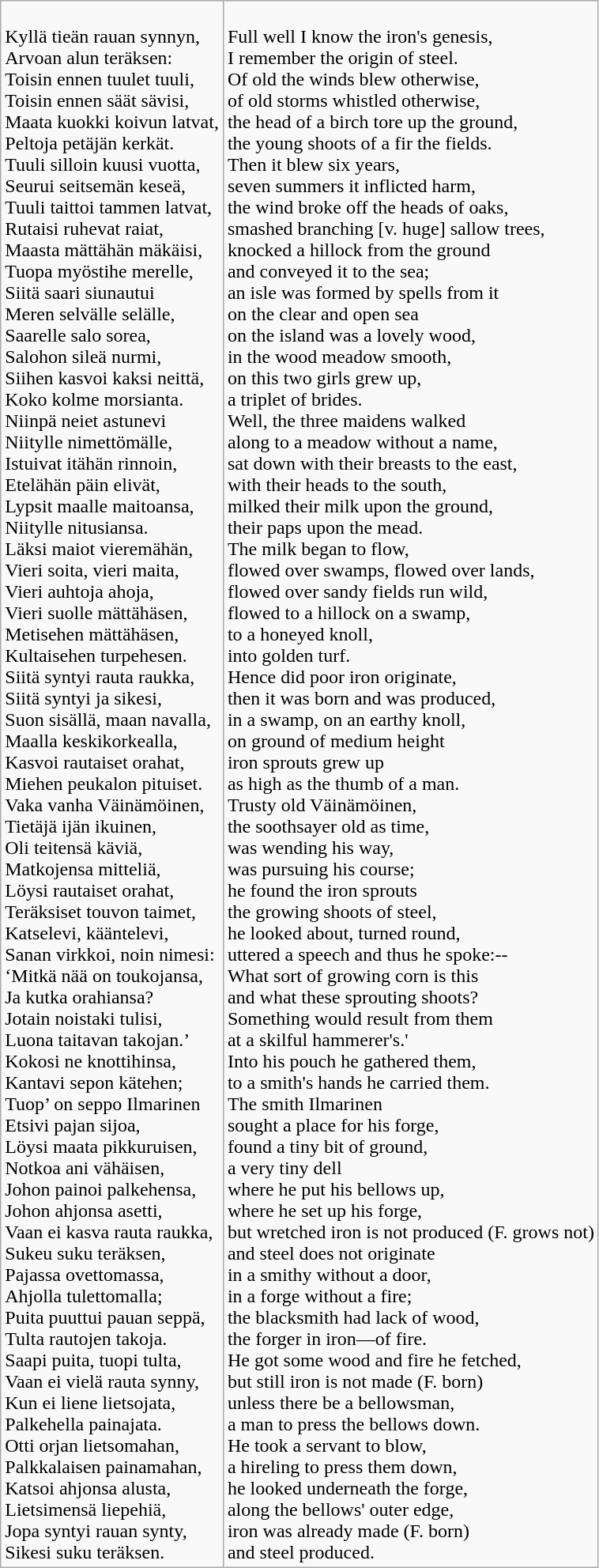<table class="wikitable">
<tr>
<td><br>Kyllä tieän rauan synnyn,<br>
Arvoan alun teräksen:<br>
Toisin ennen tuulet tuuli,<br>
Toisin ennen säät sävisi,<br>
Maata kuokki koivun latvat,<br>
Peltoja petäjän kerkät.<br>
Tuuli silloin kuusi vuotta,<br>
Seurui seitsemän keseä,<br>
Tuuli taittoi tammen latvat,<br>
Rutaisi ruhevat raiat,<br>
Maasta mättähän mäkäisi,<br>
Tuopa myöstihe merelle,<br>
Siitä saari siunautui<br>
Meren selvälle selälle,<br>
Saarelle salo sorea,<br>
Salohon sileä nurmi,<br>
Siihen kasvoi kaksi neittä,<br>
Koko kolme morsianta.<br>
Niinpä neiet astunevi<br>
Niitylle nimettömälle,<br>
Istuivat itähän rinnoin,<br>
Etelähän päin elivät,<br>
Lypsit maalle maitoansa,<br>
Niitylle nitusiansa.<br>
Läksi maiot vieremähän,<br>
Vieri soita, vieri maita,<br>
Vieri auhtoja ahoja,<br>
Vieri suolle mättähäsen,<br>
Metisehen mättähäsen,<br>
Kultaisehen turpehesen.<br>
Siitä syntyi rauta raukka,<br>
Siitä syntyi ja sikesi,<br>
Suon sisällä, maan navalla,<br>
Maalla keskikorkealla,<br>
Kasvoi rautaiset orahat,<br>
Miehen peukalon pituiset.<br>
Vaka vanha Väinämöinen,<br>
Tietäjä ijän ikuinen,<br>
Oli teitensä käviä,<br>
Matkojensa mitteliä,<br>
Löysi rautaiset orahat,<br>
Teräksiset touvon taimet,<br>
Katselevi, kääntelevi,<br>
Sanan virkkoi, noin nimesi:<br>
‘Mitkä nää on toukojansa,<br>
Ja kutka orahiansa?<br>
Jotain noistaki tulisi,<br>
Luona taitavan takojan.’<br>
Kokosi ne knottihinsa,<br>
Kantavi sepon kätehen;<br>
Tuop’ on seppo Ilmarinen<br>
Etsivi pajan sijoa,<br>
Löysi maata pikkuruisen,<br>
Notkoa ani vähäisen,<br>
Johon painoi palkehensa,<br>
Johon ahjonsa asetti,<br>
Vaan ei kasva rauta raukka,<br>
Sukeu suku teräksen,<br>
Pajassa ovettomassa,<br>
Ahjolla tulettomalla;<br>
Puita puuttui pauan seppä,<br>
Tulta rautojen takoja.<br>
Saapi puita, tuopi tulta,<br>
Vaan ei vielä rauta synny,<br>
Kun ei liene lietsojata,<br>
Palkehella painajata.<br>
Otti orjan lietsomahan,<br>
Palkkalaisen painamahan,<br>
Katsoi ahjonsa alusta,<br>
Lietsimensä liepehiä,<br>
Jopa syntyi rauan synty,<br>
Sikesi suku teräksen.<br></td>
<td><br>Full well I know the iron's genesis,<br>
I remember the origin of steel.<br>
Of old the winds blew otherwise,<br>
of old storms whistled otherwise,<br>
the head of a birch tore up the ground,<br>
the young shoots of a fir the fields.<br>
Then it blew six years,<br>
seven summers it inflicted harm,<br>
the wind broke off the heads of oaks,<br>
smashed branching [v. huge] sallow trees,<br>
knocked a hillock from the ground<br>
and conveyed it to the sea;<br>
an isle was formed by spells from it<br>
on the clear and open sea<br>
on the island was a lovely wood,<br>
in the wood meadow smooth,<br>
on this two girls grew up,<br>
a triplet of brides.<br>
Well, the three maidens walked<br>
along to a meadow without a name,<br>
sat down with their breasts to the east,<br>
with their heads to the south,<br>
milked their milk upon the ground,<br>
their paps upon the mead.<br>
The milk began to flow,<br>
flowed over swamps, flowed over lands,<br>
flowed over sandy fields run wild,<br>
flowed to a hillock on a swamp,<br>
to a honeyed knoll,<br>
into golden turf.<br>
Hence did poor iron originate,<br>
then it was born and was produced,<br>
in a swamp, on an earthy knoll,<br>
on ground of medium height<br>
iron sprouts grew up<br>
as high as the thumb of a man.<br>
Trusty old Väinämöinen,<br>
the soothsayer old as time,<br>
was wending his way,<br>
was pursuing his course;<br>
he found the iron sprouts<br>
the growing shoots of steel,<br>
he looked about, turned round,<br>
uttered a speech and thus he spoke:--<br>
What sort of growing corn is this<br>
and what these sprouting shoots?<br>
Something would result from them<br>
at a skilful hammerer's.'<br>
Into his pouch he gathered them,<br>
to a smith's hands he carried them.<br>
The smith Ilmarinen<br>
sought a place for his forge,<br>
found a tiny bit of ground,<br>
a very tiny dell<br>
where he put his bellows up,<br>
where he set up his forge,<br>
but wretched iron is not produced (F. grows not)<br>
and steel does not originate<br>
in a smithy without a door,<br>
in a forge without a fire;<br>
the blacksmith had lack of wood,<br>
the forger in iron—of fire.<br>
He got some wood and fire he fetched,<br>
but still iron is not made (F. born)<br>
unless there be a bellowsman,<br>
a man to press the bellows down.<br>
He took a servant to blow,<br>
a hireling to press them down,<br>
he looked underneath the forge,<br>
along the bellows' outer edge,<br>
iron was already made (F. born)<br>
and steel produced.</td>
</tr>
</table>
